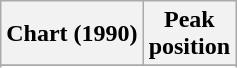<table class="wikitable sortable">
<tr>
<th>Chart (1990)</th>
<th>Peak<br>position</th>
</tr>
<tr>
</tr>
<tr>
</tr>
</table>
